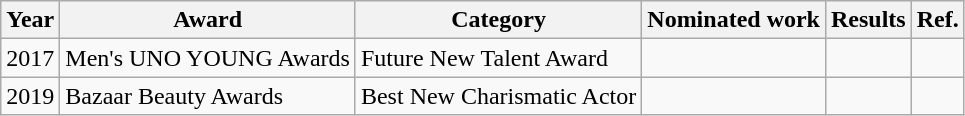<table class="wikitable">
<tr>
<th>Year</th>
<th>Award</th>
<th>Category</th>
<th>Nominated work</th>
<th>Results</th>
<th>Ref.</th>
</tr>
<tr>
<td>2017</td>
<td>Men's UNO YOUNG Awards</td>
<td>Future New Talent Award</td>
<td></td>
<td></td>
<td></td>
</tr>
<tr>
<td>2019</td>
<td>Bazaar Beauty Awards</td>
<td>Best New Charismatic Actor</td>
<td></td>
<td></td>
<td></td>
</tr>
</table>
